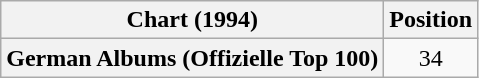<table class="wikitable plainrowheaders" style="text-align:center">
<tr>
<th scope="col">Chart (1994)</th>
<th scope="col">Position</th>
</tr>
<tr>
<th scope="row">German Albums (Offizielle Top 100)</th>
<td>34</td>
</tr>
</table>
